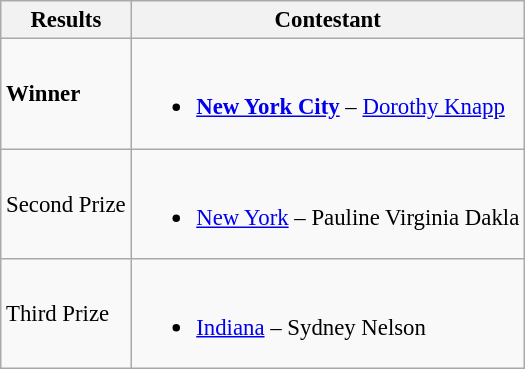<table class="wikitable sortable" style="font-size: 95%;">
<tr>
<th>Results</th>
<th>Contestant</th>
</tr>
<tr>
<td><strong>Winner</strong></td>
<td><br><ul><li><strong><a href='#'>New York City</a></strong> – <a href='#'>Dorothy Knapp</a></li></ul></td>
</tr>
<tr>
<td>Second Prize</td>
<td><br><ul><li><a href='#'>New York</a> – Pauline Virginia Dakla</li></ul></td>
</tr>
<tr>
<td>Third Prize</td>
<td><br><ul><li><a href='#'>Indiana</a> – Sydney Nelson</li></ul></td>
</tr>
</table>
